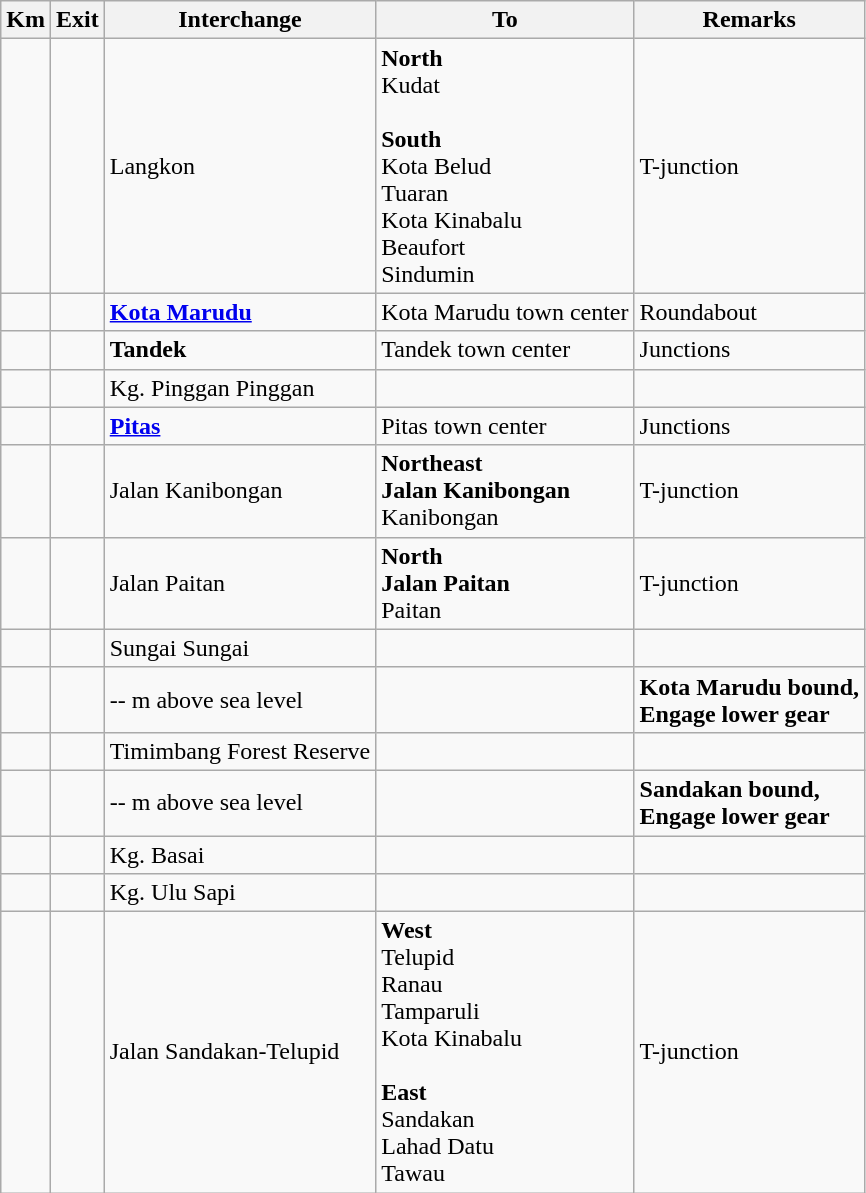<table class="wikitable">
<tr>
<th>Km</th>
<th>Exit</th>
<th>Interchange</th>
<th>To</th>
<th>Remarks</th>
</tr>
<tr>
<td></td>
<td></td>
<td>Langkon</td>
<td><strong>North</strong><br> Kudat<br><br><strong>South</strong><br> Kota Belud<br> Tuaran<br> Kota Kinabalu<br> Beaufort<br> Sindumin</td>
<td>T-junction</td>
</tr>
<tr>
<td></td>
<td></td>
<td><strong><a href='#'>Kota Marudu</a></strong></td>
<td>Kota Marudu town center</td>
<td>Roundabout</td>
</tr>
<tr>
<td></td>
<td></td>
<td><strong>Tandek</strong></td>
<td>Tandek town center</td>
<td>Junctions</td>
</tr>
<tr>
<td></td>
<td></td>
<td>Kg. Pinggan Pinggan</td>
<td></td>
<td></td>
</tr>
<tr>
<td></td>
<td></td>
<td><strong><a href='#'>Pitas</a></strong></td>
<td>Pitas town center</td>
<td>Junctions</td>
</tr>
<tr>
<td></td>
<td></td>
<td>Jalan Kanibongan</td>
<td><strong>Northeast<br>Jalan Kanibongan</strong><br>Kanibongan</td>
<td>T-junction</td>
</tr>
<tr>
<td></td>
<td></td>
<td>Jalan Paitan</td>
<td><strong>North<br>Jalan Paitan</strong><br>Paitan</td>
<td>T-junction</td>
</tr>
<tr>
<td></td>
<td></td>
<td>Sungai Sungai</td>
<td></td>
<td></td>
</tr>
<tr>
<td></td>
<td></td>
<td>-- m above sea level</td>
<td></td>
<td><strong>Kota Marudu bound,<br>Engage lower gear</strong></td>
</tr>
<tr>
<td></td>
<td></td>
<td>Timimbang Forest Reserve</td>
<td></td>
<td></td>
</tr>
<tr>
<td></td>
<td></td>
<td>-- m above sea level</td>
<td></td>
<td><strong>Sandakan bound,<br>Engage lower gear</strong></td>
</tr>
<tr>
<td></td>
<td></td>
<td>Kg. Basai</td>
<td></td>
<td></td>
</tr>
<tr>
<td></td>
<td></td>
<td>Kg. Ulu Sapi</td>
<td></td>
<td></td>
</tr>
<tr>
<td></td>
<td></td>
<td>Jalan Sandakan-Telupid</td>
<td><strong>West</strong><br> Telupid<br> Ranau<br>Tamparuli<br> Kota Kinabalu<br><br><strong>East</strong><br> Sandakan<br> Lahad Datu<br> Tawau</td>
<td>T-junction</td>
</tr>
</table>
